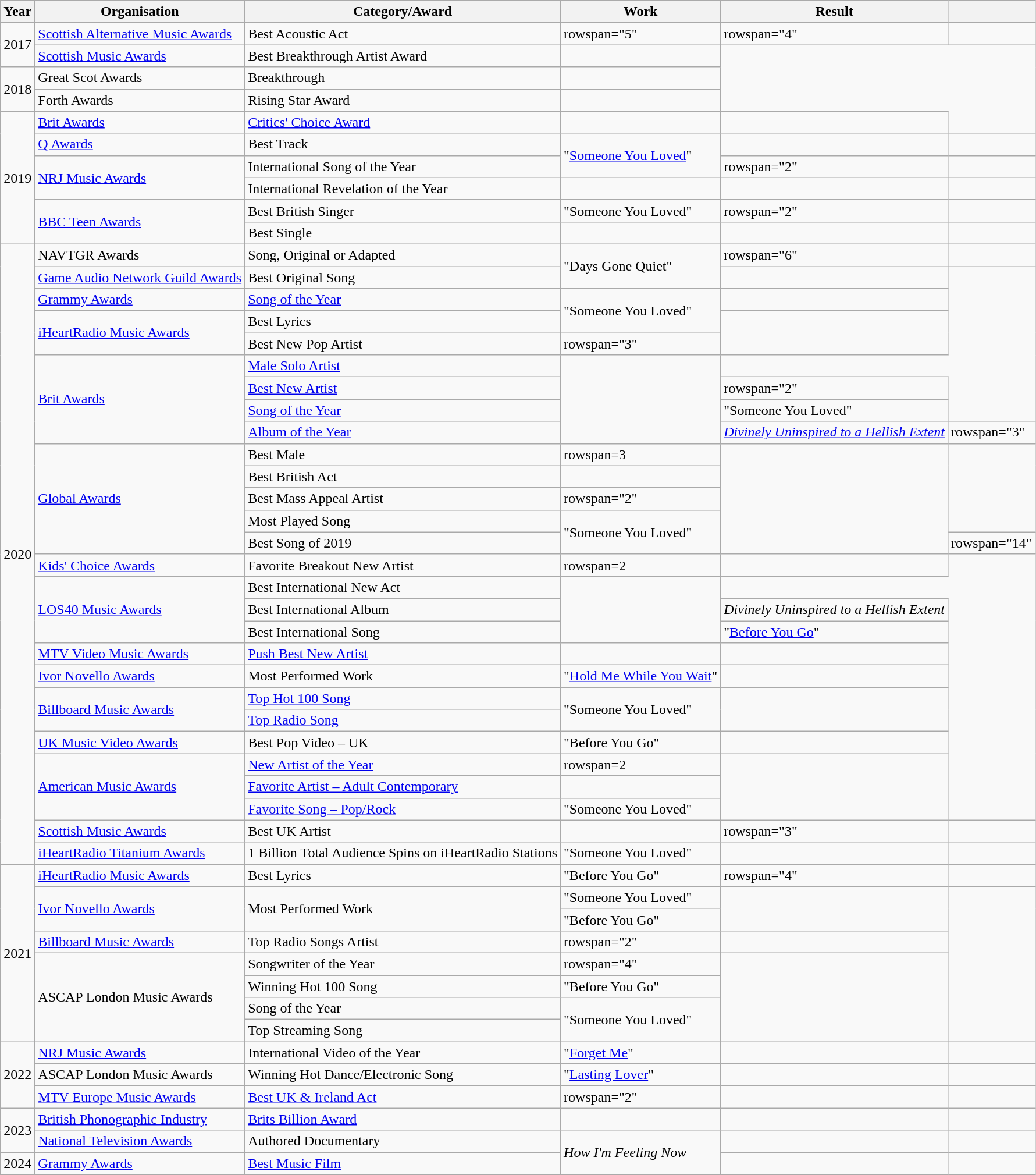<table class="wikitable sortable">
<tr>
<th scope="col">Year</th>
<th scope="col">Organisation</th>
<th scope="col">Category/Award</th>
<th scope="col">Work</th>
<th scope="col">Result</th>
<th scope="col" class="unsortable"></th>
</tr>
<tr>
<td rowspan="2">2017</td>
<td><a href='#'>Scottish Alternative Music Awards</a></td>
<td>Best Acoustic Act</td>
<td>rowspan="5" </td>
<td>rowspan="4" </td>
<td></td>
</tr>
<tr>
<td><a href='#'>Scottish Music Awards</a></td>
<td>Best Breakthrough Artist Award</td>
<td></td>
</tr>
<tr>
<td rowspan="2">2018</td>
<td>Great Scot Awards</td>
<td>Breakthrough</td>
<td></td>
</tr>
<tr>
<td>Forth Awards</td>
<td>Rising Star Award</td>
<td></td>
</tr>
<tr>
<td rowspan="6">2019</td>
<td><a href='#'>Brit Awards</a></td>
<td><a href='#'>Critics' Choice Award</a></td>
<td></td>
<td></td>
</tr>
<tr>
<td><a href='#'>Q Awards</a></td>
<td>Best Track</td>
<td rowspan="2">"<a href='#'>Someone You Loved</a>"</td>
<td></td>
<td></td>
</tr>
<tr>
<td rowspan="2"><a href='#'>NRJ Music Awards</a></td>
<td>International Song of the Year</td>
<td>rowspan="2" </td>
<td></td>
</tr>
<tr>
<td>International Revelation of the Year</td>
<td></td>
<td></td>
</tr>
<tr>
<td rowspan="2"><a href='#'>BBC Teen Awards</a></td>
<td>Best British Singer</td>
<td>"Someone You Loved"</td>
<td>rowspan="2" </td>
<td></td>
</tr>
<tr>
<td>Best Single</td>
<td></td>
<td></td>
</tr>
<tr>
<td rowspan="29">2020</td>
<td>NAVTGR Awards</td>
<td>Song, Original or Adapted</td>
<td rowspan=2>"Days Gone Quiet"</td>
<td>rowspan="6" </td>
<td></td>
</tr>
<tr>
<td><a href='#'>Game Audio Network Guild Awards</a></td>
<td>Best Original Song</td>
<td></td>
</tr>
<tr>
<td><a href='#'>Grammy Awards</a></td>
<td><a href='#'>Song of the Year</a></td>
<td rowspan=2>"Someone You Loved"</td>
<td></td>
</tr>
<tr>
<td rowspan=2><a href='#'>iHeartRadio Music Awards</a></td>
<td>Best Lyrics</td>
<td rowspan=2></td>
</tr>
<tr>
<td>Best New Pop Artist</td>
<td>rowspan="3" </td>
</tr>
<tr>
<td rowspan=4><a href='#'>Brit Awards</a></td>
<td><a href='#'>Male Solo Artist</a></td>
<td rowspan=4></td>
</tr>
<tr>
<td><a href='#'>Best New Artist</a></td>
<td>rowspan="2" </td>
</tr>
<tr>
<td><a href='#'>Song of the Year</a></td>
<td>"Someone You Loved"</td>
</tr>
<tr>
<td><a href='#'>Album of the Year</a></td>
<td><em><a href='#'>Divinely Uninspired to a Hellish Extent</a></em></td>
<td>rowspan="3" </td>
</tr>
<tr>
<td rowspan=5><a href='#'>Global Awards</a></td>
<td>Best Male</td>
<td>rowspan=3 </td>
<td rowspan=5></td>
</tr>
<tr>
<td>Best British Act</td>
</tr>
<tr>
<td>Best Mass Appeal Artist</td>
<td>rowspan="2" </td>
</tr>
<tr>
<td>Most Played Song</td>
<td rowspan=2>"Someone You Loved"</td>
</tr>
<tr>
<td>Best Song of 2019</td>
<td>rowspan="14"</td>
</tr>
<tr>
<td><a href='#'>Kids' Choice Awards</a></td>
<td>Favorite Breakout New Artist</td>
<td>rowspan=2 </td>
<td></td>
</tr>
<tr>
<td rowspan=3><a href='#'>LOS40 Music Awards</a></td>
<td>Best International New Act</td>
<td rowspan=3></td>
</tr>
<tr>
<td>Best International Album</td>
<td><em>Divinely Uninspired to a Hellish Extent</em></td>
</tr>
<tr>
<td>Best International Song</td>
<td>"<a href='#'>Before You Go</a>"</td>
</tr>
<tr>
<td><a href='#'>MTV Video Music Awards</a></td>
<td><a href='#'>Push Best New Artist</a></td>
<td></td>
<td></td>
</tr>
<tr>
<td rowspan="2"><a href='#'>Ivor Novello Awards</a></td>
<td rowspan="2">Most Performed Work</td>
<td>"<a href='#'>Hold Me While You Wait</a>"</td>
<td rowspan="2"></td>
</tr>
<tr>
<td rowspan="3">"Someone You Loved"</td>
</tr>
<tr>
<td rowspan="2"><a href='#'>Billboard Music Awards</a></td>
<td><a href='#'>Top Hot 100 Song</a></td>
<td rowspan=2></td>
</tr>
<tr>
<td><a href='#'>Top Radio Song</a></td>
</tr>
<tr>
<td><a href='#'>UK Music Video Awards</a></td>
<td>Best Pop Video – UK</td>
<td>"Before You Go"</td>
<td></td>
</tr>
<tr>
<td rowspan="3"><a href='#'>American Music Awards</a></td>
<td><a href='#'>New Artist of the Year</a></td>
<td>rowspan=2 </td>
<td rowspan="3"></td>
</tr>
<tr>
<td><a href='#'>Favorite Artist – Adult Contemporary</a></td>
</tr>
<tr>
<td><a href='#'>Favorite Song – Pop/Rock</a></td>
<td>"Someone You Loved"</td>
</tr>
<tr>
<td><a href='#'>Scottish Music Awards</a></td>
<td>Best UK Artist</td>
<td></td>
<td>rowspan="3"</td>
<td></td>
</tr>
<tr>
<td rowspan="2"><a href='#'>iHeartRadio Titanium Awards</a></td>
<td rowspan="2">1 Billion Total Audience Spins on iHeartRadio Stations</td>
<td>"Someone You Loved"</td>
<td rowspan="2"></td>
</tr>
<tr>
<td rowspan="9">2021</td>
<td rowspan="2">"Before You Go"</td>
</tr>
<tr>
<td><a href='#'>iHeartRadio Music Awards</a></td>
<td>Best Lyrics</td>
<td>rowspan="4"</td>
<td></td>
</tr>
<tr>
<td rowspan="2"><a href='#'>Ivor Novello Awards</a></td>
<td rowspan="2">Most Performed Work</td>
<td>"Someone You Loved"</td>
<td rowspan="2"></td>
</tr>
<tr>
<td>"Before You Go"</td>
</tr>
<tr>
<td><a href='#'>Billboard Music Awards</a></td>
<td>Top Radio Songs Artist</td>
<td>rowspan="2" </td>
<td></td>
</tr>
<tr>
<td rowspan="4">ASCAP London Music Awards</td>
<td>Songwriter of the Year</td>
<td>rowspan="4"</td>
<td rowspan="4"></td>
</tr>
<tr>
<td>Winning Hot 100 Song</td>
<td>"Before You Go"</td>
</tr>
<tr>
<td>Song of the Year</td>
<td rowspan="2">"Someone You Loved"</td>
</tr>
<tr>
<td>Top Streaming Song</td>
</tr>
<tr>
<td rowspan="3">2022</td>
<td><a href='#'>NRJ Music Awards</a></td>
<td>International Video of the Year</td>
<td>"<a href='#'>Forget Me</a>"</td>
<td></td>
<td></td>
</tr>
<tr>
<td>ASCAP London Music Awards</td>
<td>Winning Hot Dance/Electronic Song</td>
<td>"<a href='#'>Lasting Lover</a>"</td>
<td></td>
<td></td>
</tr>
<tr>
<td><a href='#'>MTV Europe Music Awards</a></td>
<td><a href='#'>Best UK & Ireland Act</a></td>
<td>rowspan="2" </td>
<td></td>
<td></td>
</tr>
<tr>
<td rowspan="2">2023</td>
<td><a href='#'>British Phonographic Industry</a></td>
<td><a href='#'>Brits Billion Award</a></td>
<td></td>
<td></td>
</tr>
<tr>
<td><a href='#'>National Television Awards</a></td>
<td>Authored Documentary</td>
<td rowspan="2"><em>How I'm Feeling Now</em></td>
<td></td>
<td></td>
</tr>
<tr>
<td rowspan="2">2024</td>
<td><a href='#'>Grammy Awards</a></td>
<td><a href='#'>Best Music Film</a></td>
<td></td>
<td></td>
</tr>
</table>
